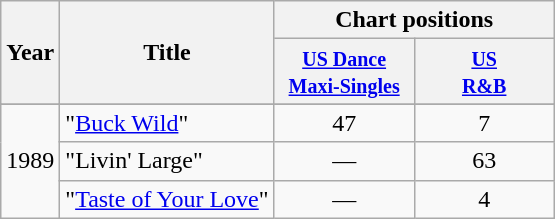<table class="wikitable">
<tr>
<th rowspan="2">Year</th>
<th rowspan="2">Title</th>
<th colspan="4">Chart positions</th>
</tr>
<tr>
<th style="width:86px;"><small><a href='#'>US Dance<br>Maxi-Singles</a></small></th>
<th style="width:86px;"><small><a href='#'>US<br>R&B</a></small></th>
</tr>
<tr>
</tr>
<tr>
<td rowspan="3">1989</td>
<td>"<a href='#'>Buck Wild</a>"</td>
<td style="text-align:center;">47</td>
<td style="text-align:center;">7</td>
</tr>
<tr>
<td>"Livin' Large"</td>
<td style="text-align:center;">—</td>
<td style="text-align:center;">63</td>
</tr>
<tr>
<td>"<a href='#'>Taste of Your Love</a>"</td>
<td style="text-align:center;">—</td>
<td style="text-align:center;">4</td>
</tr>
</table>
